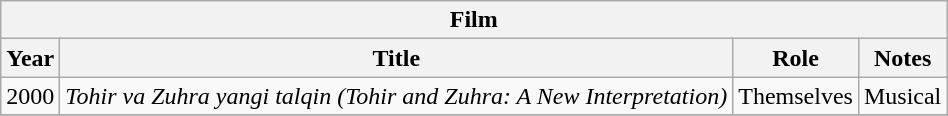<table class="wikitable">
<tr>
<th colspan="5">Film</th>
</tr>
<tr>
<th>Year</th>
<th>Title</th>
<th>Role</th>
<th>Notes</th>
</tr>
<tr>
<td>2000</td>
<td><em>Tohir va Zuhra yangi talqin (Tohir and Zuhra: A New Interpretation)</em></td>
<td>Themselves</td>
<td>Musical</td>
</tr>
<tr>
</tr>
</table>
